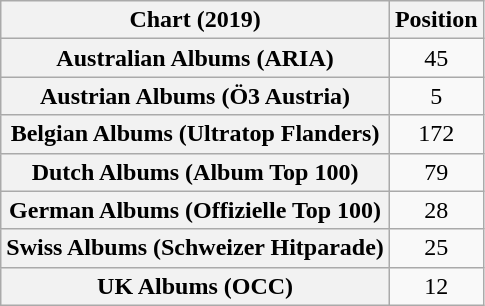<table class="wikitable sortable plainrowheaders" style="text-align:center">
<tr>
<th scope="col">Chart (2019)</th>
<th scope="col">Position</th>
</tr>
<tr>
<th scope="row">Australian Albums (ARIA)</th>
<td>45</td>
</tr>
<tr>
<th scope="row">Austrian Albums (Ö3 Austria)</th>
<td>5</td>
</tr>
<tr>
<th scope="row">Belgian Albums (Ultratop Flanders)</th>
<td>172</td>
</tr>
<tr>
<th scope="row">Dutch Albums (Album Top 100)</th>
<td>79</td>
</tr>
<tr>
<th scope="row">German Albums (Offizielle Top 100)</th>
<td>28</td>
</tr>
<tr>
<th scope="row">Swiss Albums (Schweizer Hitparade)</th>
<td>25</td>
</tr>
<tr>
<th scope="row">UK Albums (OCC)</th>
<td>12</td>
</tr>
</table>
